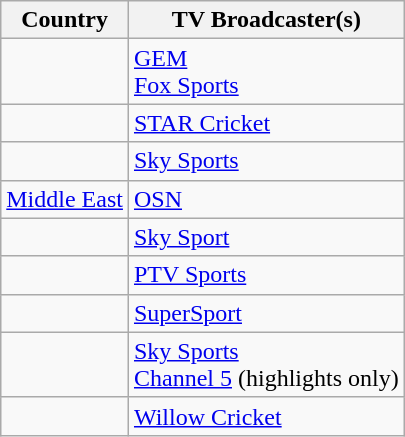<table class="wikitable">
<tr>
<th>Country</th>
<th>TV Broadcaster(s)</th>
</tr>
<tr>
<td></td>
<td><a href='#'>GEM</a><br><a href='#'>Fox Sports</a></td>
</tr>
<tr>
<td><br></td>
<td><a href='#'>STAR Cricket</a></td>
</tr>
<tr>
<td></td>
<td><a href='#'>Sky Sports</a></td>
</tr>
<tr>
<td><a href='#'>Middle East</a></td>
<td><a href='#'>OSN</a></td>
</tr>
<tr>
<td></td>
<td><a href='#'>Sky Sport</a></td>
</tr>
<tr>
<td></td>
<td><a href='#'>PTV Sports</a></td>
</tr>
<tr>
<td><br></td>
<td><a href='#'>SuperSport</a></td>
</tr>
<tr>
<td></td>
<td><a href='#'>Sky Sports</a><br><a href='#'>Channel 5</a> (highlights only)</td>
</tr>
<tr>
<td></td>
<td><a href='#'>Willow Cricket</a></td>
</tr>
</table>
